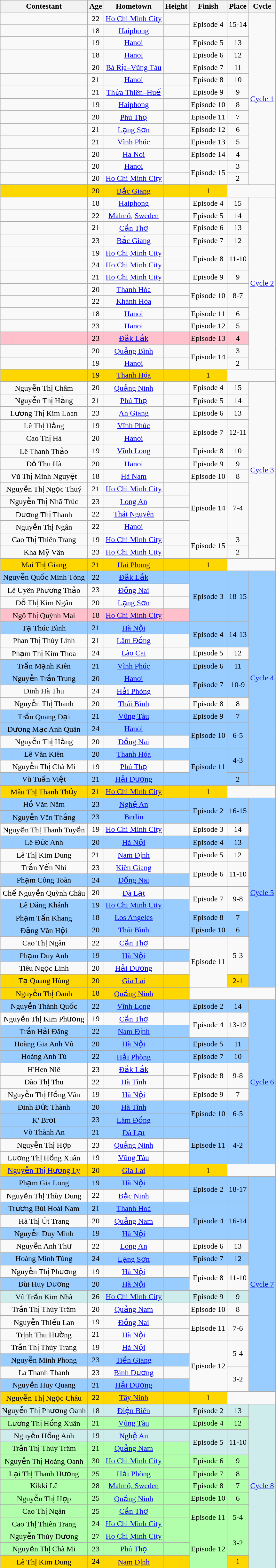<table class="wikitable sortable" style="text-align:center">
<tr>
<th>Contestant</th>
<th>Age</th>
<th>Hometown</th>
<th>Height</th>
<th>Finish</th>
<th>Place</th>
<th>Cycle</th>
</tr>
<tr>
<td></td>
<td>22</td>
<td><a href='#'>Ho Chi Minh City</a></td>
<td></td>
<td rowspan=2>Episode 4</td>
<td rowspan=2>15-14</td>
<td rowspan="15"><a href='#'>Cycle 1</a></td>
</tr>
<tr>
<td></td>
<td>18</td>
<td><a href='#'>Haiphong</a></td>
<td></td>
</tr>
<tr>
<td></td>
<td>19</td>
<td><a href='#'>Hanoi</a></td>
<td></td>
<td>Episode 5</td>
<td>13</td>
</tr>
<tr>
<td></td>
<td>18</td>
<td><a href='#'>Hanoi</a></td>
<td></td>
<td>Episode 6</td>
<td>12</td>
</tr>
<tr>
<td></td>
<td>20</td>
<td><a href='#'>Bà Rịa–Vũng Tàu</a></td>
<td></td>
<td>Episode 7</td>
<td>11</td>
</tr>
<tr>
<td></td>
<td>21</td>
<td><a href='#'>Hanoi</a></td>
<td></td>
<td>Episode 8</td>
<td>10</td>
</tr>
<tr>
<td></td>
<td>21</td>
<td><a href='#'>Thừa Thiên–Huế</a></td>
<td></td>
<td>Episode 9</td>
<td>9</td>
</tr>
<tr>
<td></td>
<td>19</td>
<td><a href='#'>Haiphong</a></td>
<td></td>
<td>Episode 10</td>
<td>8</td>
</tr>
<tr>
<td></td>
<td>20</td>
<td><a href='#'>Phú Thọ</a></td>
<td></td>
<td>Episode 11</td>
<td>7</td>
</tr>
<tr>
<td></td>
<td>21</td>
<td><a href='#'>Lạng Sơn</a></td>
<td></td>
<td>Episode 12</td>
<td>6</td>
</tr>
<tr>
<td></td>
<td>21</td>
<td><a href='#'>Vĩnh Phúc</a></td>
<td></td>
<td>Episode 13</td>
<td>5</td>
</tr>
<tr>
<td></td>
<td>20</td>
<td><a href='#'>Ha Noi</a></td>
<td></td>
<td>Episode 14</td>
<td>4</td>
</tr>
<tr>
<td></td>
<td>20</td>
<td><a href='#'>Hanoi</a></td>
<td></td>
<td rowspan=3>Episode 15</td>
<td>3</td>
</tr>
<tr>
<td></td>
<td>20</td>
<td><a href='#'>Ho Chi Minh City</a></td>
<td></td>
<td>2</td>
</tr>
<tr>
</tr>
<tr bgcolor="gold">
<td></td>
<td>20</td>
<td><a href='#'>Bắc Giang</a></td>
<td></td>
<td>1</td>
</tr>
<tr>
<td></td>
<td>18</td>
<td><a href='#'>Haiphong</a></td>
<td></td>
<td>Episode 4</td>
<td>15</td>
<td rowspan="15"><a href='#'>Cycle 2</a></td>
</tr>
<tr>
<td></td>
<td>22</td>
<td><a href='#'>Malmö</a>, <a href='#'>Sweden</a></td>
<td></td>
<td>Episode 5</td>
<td>14</td>
</tr>
<tr>
<td></td>
<td>21</td>
<td><a href='#'>Cần Thơ</a></td>
<td></td>
<td>Episode 6</td>
<td>13</td>
</tr>
<tr>
<td></td>
<td>23</td>
<td><a href='#'>Bắc Giang</a></td>
<td></td>
<td>Episode 7</td>
<td>12</td>
</tr>
<tr>
<td></td>
<td>19</td>
<td><a href='#'>Ho Chi Minh City</a></td>
<td></td>
<td rowspan=2>Episode 8</td>
<td rowspan=2>11-10</td>
</tr>
<tr>
<td></td>
<td>24</td>
<td><a href='#'>Ho Chi Minh City</a></td>
<td></td>
</tr>
<tr>
<td></td>
<td>21</td>
<td><a href='#'>Ho Chi Minh City</a></td>
<td></td>
<td>Episode 9</td>
<td>9</td>
</tr>
<tr>
<td></td>
<td>20</td>
<td><a href='#'>Thanh Hóa</a></td>
<td></td>
<td rowspan=2>Episode 10</td>
<td rowspan="2">8-7</td>
</tr>
<tr>
<td></td>
<td>22</td>
<td><a href='#'>Khánh Hòa</a></td>
<td></td>
</tr>
<tr>
<td></td>
<td>18</td>
<td><a href='#'>Hanoi</a></td>
<td></td>
<td>Episode 11</td>
<td>6</td>
</tr>
<tr>
<td></td>
<td>23</td>
<td><a href='#'>Hanoi</a></td>
<td></td>
<td>Episode 12</td>
<td>5</td>
</tr>
<tr style="background:pink;">
<td></td>
<td>23</td>
<td><a href='#'>Đắk Lắk</a></td>
<td></td>
<td>Episode 13</td>
<td>4</td>
</tr>
<tr>
<td></td>
<td>20</td>
<td><a href='#'>Quảng Bình</a></td>
<td></td>
<td rowspan=3>Episode 14</td>
<td>3</td>
</tr>
<tr>
<td></td>
<td>19</td>
<td><a href='#'>Hanoi</a></td>
<td></td>
<td>2</td>
</tr>
<tr>
</tr>
<tr bgcolor="gold">
<td></td>
<td>19</td>
<td><a href='#'>Thanh Hóa</a></td>
<td></td>
<td>1</td>
</tr>
<tr>
<td>Nguyễn Thị Châm</td>
<td>20</td>
<td><a href='#'>Quảng Ninh</a></td>
<td></td>
<td>Episode 4</td>
<td>15</td>
<td rowspan="15"><a href='#'>Cycle 3</a></td>
</tr>
<tr>
<td>Nguyễn Thị Hằng</td>
<td>21</td>
<td><a href='#'>Phú Thọ</a></td>
<td></td>
<td>Episode 5</td>
<td>14</td>
</tr>
<tr>
<td>Lương Thị Kim Loan</td>
<td>23</td>
<td><a href='#'>An Giang</a></td>
<td></td>
<td>Episode 6</td>
<td>13</td>
</tr>
<tr>
<td>Lê Thị Hằng</td>
<td>19</td>
<td><a href='#'>Vĩnh Phúc</a></td>
<td></td>
<td rowspan=2>Episode 7</td>
<td rowspan=2>12-11</td>
</tr>
<tr>
<td>Cao Thị Hà</td>
<td>20</td>
<td><a href='#'>Hanoi</a></td>
<td></td>
</tr>
<tr>
<td>Lê Thanh Thảo</td>
<td>19</td>
<td><a href='#'>Vĩnh Long</a></td>
<td></td>
<td>Episode 8</td>
<td>10</td>
</tr>
<tr>
<td>Đỗ Thu Hà</td>
<td>20</td>
<td><a href='#'>Hanoi</a></td>
<td></td>
<td>Episode 9</td>
<td>9</td>
</tr>
<tr>
<td>Vũ Thị Minh Nguyệt</td>
<td>18</td>
<td><a href='#'>Hà Nam</a></td>
<td></td>
<td>Episode 10</td>
<td>8</td>
</tr>
<tr>
<td>Nguyễn Thị Ngọc Thuý</td>
<td>21</td>
<td><a href='#'>Ho Chi Minh City</a></td>
<td></td>
<td rowspan=4>Episode 14</td>
<td rowspan=4>7-4</td>
</tr>
<tr>
<td>Nguyễn Thị Nhã Trúc</td>
<td>23</td>
<td><a href='#'>Long An</a></td>
<td></td>
</tr>
<tr>
<td>Dương Thị Thanh</td>
<td>22</td>
<td><a href='#'>Thái Nguyên</a></td>
<td></td>
</tr>
<tr>
<td>Nguyễn Thị Ngân</td>
<td>22</td>
<td><a href='#'>Hanoi</a></td>
<td></td>
</tr>
<tr>
<td>Cao Thị Thiên Trang</td>
<td>19</td>
<td><a href='#'>Ho Chi Minh City</a></td>
<td></td>
<td rowspan=3>Episode 15</td>
<td>3</td>
</tr>
<tr>
<td>Kha Mỹ Vân</td>
<td>23</td>
<td><a href='#'>Ho Chi Minh City</a></td>
<td></td>
<td>2</td>
</tr>
<tr>
</tr>
<tr bgcolor="gold">
<td>Mai Thị Giang</td>
<td>21</td>
<td><a href='#'>Hai Phong</a></td>
<td></td>
<td>1</td>
</tr>
<tr bgcolor="#9cf">
<td>Nguyễn Quốc Minh Tòng</td>
<td>22</td>
<td><a href='#'>Đắk Lắk</a></td>
<td></td>
<td rowspan=4>Episode 3</td>
<td rowspan=4>18-15</td>
<td rowspan="18"><a href='#'>Cycle 4</a></td>
</tr>
<tr>
<td>Lê Uyên Phương Thảo</td>
<td>23</td>
<td><a href='#'>Đồng Nai</a></td>
<td></td>
</tr>
<tr>
<td>Đỗ Thị Kim Ngân</td>
<td>20</td>
<td><a href='#'>Lạng Sơn</a></td>
<td></td>
</tr>
<tr style="background:pink;">
<td>Ngô Thị Quỳnh Mai</td>
<td>18</td>
<td><a href='#'>Ho Chi Minh City</a></td>
<td></td>
</tr>
<tr bgcolor="#9cf">
<td>Tạ Thúc Bình</td>
<td>21</td>
<td><a href='#'>Hà Nội</a></td>
<td></td>
<td rowspan=2>Episode 4</td>
<td rowspan=2>14-13</td>
</tr>
<tr>
<td>Phan Thị Thùy Linh</td>
<td>21</td>
<td><a href='#'>Lâm Đồng</a></td>
<td></td>
</tr>
<tr>
<td>Phạm Thị Kim Thoa</td>
<td>24</td>
<td><a href='#'>Lào Cai</a></td>
<td></td>
<td>Episode 5</td>
<td>12</td>
</tr>
<tr bgcolor="#9cf">
<td>Trần Mạnh Kiên</td>
<td>21</td>
<td><a href='#'>Vĩnh Phúc</a></td>
<td></td>
<td>Episode 6</td>
<td>11</td>
</tr>
<tr bgcolor="#9cf">
<td>Nguyễn Trần Trung</td>
<td>20</td>
<td><a href='#'>Hanoi</a></td>
<td></td>
<td rowspan=2>Episode 7</td>
<td rowspan=2>10-9</td>
</tr>
<tr>
<td>Đinh Hà Thu</td>
<td>24</td>
<td><a href='#'>Hải Phòng</a></td>
<td></td>
</tr>
<tr>
<td>Nguyễn Thị Thanh</td>
<td>20</td>
<td><a href='#'>Thái Bình</a></td>
<td></td>
<td>Episode 8</td>
<td>8</td>
</tr>
<tr bgcolor="#9cf">
<td>Trần Quang Đại</td>
<td>21</td>
<td><a href='#'>Vũng Tàu</a></td>
<td></td>
<td>Episode 9</td>
<td>7</td>
</tr>
<tr bgcolor="#9cf">
<td>Dương Mạc Anh Quân</td>
<td>24</td>
<td><a href='#'>Hanoi</a></td>
<td></td>
<td rowspan=2>Episode 10</td>
<td rowspan=2>6-5</td>
</tr>
<tr>
<td>Nguyễn Thị Hằng</td>
<td>20</td>
<td><a href='#'>Đồng Nai</a></td>
<td></td>
</tr>
<tr bgcolor="#9cf">
<td>Lê Văn Kiên</td>
<td>20</td>
<td><a href='#'>Thanh Hóa</a></td>
<td></td>
<td rowspan=4>Episode 11</td>
<td rowspan=2>4-3</td>
</tr>
<tr>
<td>Nguyễn Thị Chà Mi</td>
<td>19</td>
<td><a href='#'>Phú Thọ</a></td>
<td></td>
</tr>
<tr bgcolor="#9cf">
<td>Vũ Tuấn Việt</td>
<td>21</td>
<td><a href='#'>Hải Dương</a></td>
<td></td>
<td>2</td>
</tr>
<tr>
</tr>
<tr bgcolor="gold">
<td>Mâu Thị Thanh Thủy</td>
<td>21</td>
<td><a href='#'>Ho Chi Minh City</a></td>
<td></td>
<td>1</td>
</tr>
<tr bgcolor="#9cf">
<td>Hồ Văn Năm</td>
<td>23</td>
<td><a href='#'>Nghệ An</a></td>
<td></td>
<td rowspan="2">Episode 2</td>
<td rowspan="2">16-15</td>
<td rowspan="16"><a href='#'>Cycle 5</a></td>
</tr>
<tr bgcolor="#9cf">
<td>Nguyễn Văn Thắng</td>
<td>23</td>
<td><a href='#'>Berlin</a></td>
<td></td>
</tr>
<tr>
<td>Nguyễn Thị Thanh Tuyền</td>
<td>19</td>
<td><a href='#'>Ho Chi Minh City</a></td>
<td></td>
<td>Episode 3</td>
<td>14</td>
</tr>
<tr bgcolor="#9cf">
<td>Lê Đức Anh</td>
<td>20</td>
<td><a href='#'>Hà Nội</a></td>
<td></td>
<td>Episode 4</td>
<td>13</td>
</tr>
<tr>
<td>Lê Thị Kim Dung</td>
<td>21</td>
<td><a href='#'>Nam Định</a></td>
<td></td>
<td>Episode 5</td>
<td>12</td>
</tr>
<tr>
<td>Trần Yến Nhi</td>
<td>23</td>
<td><a href='#'>Kiên Giang</a></td>
<td></td>
<td rowspan="2">Episode 6</td>
<td rowspan="2">11-10</td>
</tr>
<tr bgcolor="#9cf">
<td>Phạm Công Toàn</td>
<td>24</td>
<td><a href='#'>Đồng Nai</a></td>
<td></td>
</tr>
<tr>
<td>Chế Nguyễn Quỳnh Châu</td>
<td>20</td>
<td><a href='#'>Đà Lạt</a></td>
<td></td>
<td rowspan="2">Episode 7</td>
<td rowspan="2">9-8</td>
</tr>
<tr bgcolor="#9cf">
<td>Lê Đăng Khánh</td>
<td>19</td>
<td><a href='#'>Ho Chi Minh City</a></td>
<td></td>
</tr>
<tr bgcolor="#9cf">
<td>Phạm Tấn Khang</td>
<td>18</td>
<td><a href='#'>Los Angeles</a></td>
<td></td>
<td>Episode 8</td>
<td>7</td>
</tr>
<tr bgcolor="#9cf">
<td>Đặng Văn Hội</td>
<td>20</td>
<td><a href='#'>Thái Bình</a></td>
<td></td>
<td>Episode 10</td>
<td>6</td>
</tr>
<tr>
<td>Cao Thị Ngân</td>
<td>22</td>
<td><a href='#'>Cần Thơ</a></td>
<td></td>
<td rowspan="5">Episode 11</td>
<td rowspan="3">5-3</td>
</tr>
<tr bgcolor="#9cf">
<td>Phạm Duy Anh</td>
<td>19</td>
<td><a href='#'>Hà Nội</a></td>
<td></td>
</tr>
<tr>
<td>Tiêu Ngọc Linh</td>
<td>20</td>
<td><a href='#'>Hải Dương</a></td>
<td></td>
</tr>
<tr>
</tr>
<tr bgcolor="gold">
<td>Tạ Quang Hùng</td>
<td>20</td>
<td><a href='#'>Gia Lai</a></td>
<td></td>
<td rowspan="2">2-1</td>
</tr>
<tr>
</tr>
<tr bgcolor="gold">
<td>Nguyễn Thị Oanh</td>
<td>18</td>
<td><a href='#'>Quảng Ninh</a></td>
<td></td>
</tr>
<tr bgcolor="#9cf">
<td>Nguyễn Thành Quốc</td>
<td>22</td>
<td><a href='#'>Vĩnh Long</a></td>
<td></td>
<td>Episode 2</td>
<td>14</td>
<td rowspan="14"><a href='#'>Cycle 6</a></td>
</tr>
<tr>
<td>Nguyễn Thị Kim Phương</td>
<td>19</td>
<td><a href='#'>Cần Thơ</a></td>
<td></td>
<td rowspan="2">Episode 4</td>
<td rowspan="2">13-12</td>
</tr>
<tr bgcolor="#9cf">
<td>Trần Hải Đăng</td>
<td>22</td>
<td><a href='#'>Nam Định</a></td>
<td></td>
</tr>
<tr bgcolor="#9cf">
<td>Hoàng Gia Anh Vũ</td>
<td>20</td>
<td><a href='#'>Hà Nội</a></td>
<td></td>
<td>Episode 5</td>
<td>11</td>
</tr>
<tr bgcolor="#9cf">
<td>Hoàng Anh Tú</td>
<td>22</td>
<td><a href='#'>Hải Phòng</a></td>
<td></td>
<td>Episode 7</td>
<td>10</td>
</tr>
<tr>
<td>H'Hen Niê</td>
<td>23</td>
<td><a href='#'>Đắk Lắk</a></td>
<td></td>
<td rowspan="2">Episode 8</td>
<td rowspan="2">9-8</td>
</tr>
<tr>
<td>Đào Thị Thu</td>
<td>22</td>
<td><a href='#'>Hà Tĩnh</a></td>
<td></td>
</tr>
<tr>
<td>Nguyễn Thị Hồng Vân</td>
<td>19</td>
<td><a href='#'>Hà Nội</a></td>
<td></td>
<td>Episode 9</td>
<td>7</td>
</tr>
<tr bgcolor="#9cf">
<td>Đinh Đức Thành</td>
<td>20</td>
<td><a href='#'>Hà Tĩnh</a></td>
<td></td>
<td rowspan="2">Episode 10</td>
<td rowspan="2">6-5</td>
</tr>
<tr bgcolor="#9cf">
<td>K' Brơi</td>
<td>23</td>
<td><a href='#'>Lâm Đồng</a></td>
<td></td>
</tr>
<tr bgcolor="#9cf">
<td>Võ Thành An</td>
<td>21</td>
<td><a href='#'>Đà Lạt</a></td>
<td></td>
<td rowspan="4">Episode 11</td>
<td rowspan="3">4-2</td>
</tr>
<tr>
<td>Nguyễn Thị Hợp</td>
<td>23</td>
<td><a href='#'>Quảng Ninh</a></td>
<td></td>
</tr>
<tr>
<td>Lương Thị Hồng Xuân</td>
<td>19</td>
<td><a href='#'>Vũng Tàu</a></td>
<td></td>
</tr>
<tr>
</tr>
<tr bgcolor="gold">
<td><a href='#'>Nguyễn Thị Hương Ly</a></td>
<td>20</td>
<td><a href='#'>Gia Lai</a></td>
<td></td>
<td>1</td>
</tr>
<tr bgcolor="#9cf">
<td>Phạm Gia Long</td>
<td>19</td>
<td><a href='#'>Hà Nội</a></td>
<td></td>
<td rowspan=2>Episode 2</td>
<td rowspan=2>18-17</td>
<td rowspan="18"><a href='#'>Cycle 7</a></td>
</tr>
<tr>
<td>Nguyễn Thị Thùy Dung</td>
<td>22</td>
<td><a href='#'>Bắc Ninh</a></td>
<td></td>
</tr>
<tr bgcolor="#9cf">
<td>Trương Bùi Hoài Nam</td>
<td>21</td>
<td><a href='#'>Thanh Hoá</a></td>
<td></td>
<td rowspan=3>Episode 4</td>
<td rowspan=3>16-14</td>
</tr>
<tr>
<td>Hà Thị Út Trang</td>
<td>20</td>
<td><a href='#'>Quảng Nam</a></td>
<td></td>
</tr>
<tr bgcolor="#9cf">
<td>Nguyễn Duy Minh</td>
<td>19</td>
<td><a href='#'>Hà Nội</a></td>
<td></td>
</tr>
<tr>
<td>Nguyễn Anh Thư</td>
<td>22</td>
<td><a href='#'>Long An</a></td>
<td></td>
<td>Episode 6</td>
<td>13</td>
</tr>
<tr bgcolor="#9cf">
<td>Hoàng Minh Tùng</td>
<td>24</td>
<td><a href='#'>Lạng Sơn</a></td>
<td></td>
<td>Episode 7</td>
<td>12</td>
</tr>
<tr>
<td>Nguyễn Thị Phương</td>
<td>19</td>
<td><a href='#'>Hà Nội</a></td>
<td></td>
<td rowspan=2>Episode 8</td>
<td rowspan=2>11-10</td>
</tr>
<tr bgcolor="#9cf">
<td>Bùi Huy Dương</td>
<td>20</td>
<td><a href='#'>Hà Nội</a></td>
<td></td>
</tr>
<tr style="background:#cfecec;">
<td>Vũ Trần Kim Nhã</td>
<td>26</td>
<td><a href='#'>Ho Chi Minh City</a></td>
<td></td>
<td>Episode 9</td>
<td>9</td>
</tr>
<tr>
<td>Trần Thị Thùy Trâm</td>
<td>20</td>
<td><a href='#'>Quảng Nam</a></td>
<td></td>
<td>Episode 10</td>
<td>8</td>
</tr>
<tr>
<td>Nguyễn Thiếu Lan</td>
<td>19</td>
<td><a href='#'>Đồng Nai</a></td>
<td></td>
<td rowspan=2>Episode 11</td>
<td rowspan=2>7-6</td>
</tr>
<tr>
<td>Trịnh Thu Hường</td>
<td>21</td>
<td><a href='#'>Hà Nội</a></td>
<td></td>
</tr>
<tr>
<td>Trần Thị Thùy Trang</td>
<td>19</td>
<td><a href='#'>Hà Nội</a></td>
<td></td>
<td rowspan=5>Episode 12</td>
<td rowspan=2>5-4</td>
</tr>
<tr bgcolor="#9cf">
<td>Nguyễn Minh Phong</td>
<td>23</td>
<td><a href='#'>Tiền Giang</a></td>
<td></td>
</tr>
<tr>
<td>La Thanh Thanh</td>
<td>23</td>
<td><a href='#'>Bình Dương</a></td>
<td></td>
<td rowspan="2">3-2</td>
</tr>
<tr bgcolor="#9cf">
<td>Nguyễn Huy Quang</td>
<td>21</td>
<td><a href='#'>Hải Dương</a></td>
<td></td>
</tr>
<tr>
</tr>
<tr bgcolor="gold">
<td>Nguyễn Thị Ngọc Châu</td>
<td>22</td>
<td><a href='#'>Tây Ninh</a></td>
<td></td>
<td>1</td>
</tr>
<tr style="background:#cfecec;">
<td>Nguyễn Thị Phương Oanh</td>
<td>18</td>
<td><a href='#'>Điện Biên</a></td>
<td></td>
<td>Episode 2</td>
<td>13</td>
<td rowspan="13"><a href='#'>Cycle 8</a></td>
</tr>
<tr bgcolor="#B2FFAB">
<td>Lương Thị Hồng Xuân</td>
<td>21</td>
<td><a href='#'>Vũng Tàu</a></td>
<td></td>
<td>Episode 4</td>
<td>12</td>
</tr>
<tr style="background:#cfecec;">
<td>Nguyễn Hồng Anh</td>
<td>19</td>
<td><a href='#'>Nghệ An</a></td>
<td></td>
<td rowspan="2">Episode 5</td>
<td rowspan="2">11-10</td>
</tr>
<tr bgcolor="#B2FFAB">
<td>Trần Thị Thùy Trâm</td>
<td>21</td>
<td><a href='#'>Quảng Nam</a></td>
<td></td>
</tr>
<tr bgcolor="#B2FFAB">
<td>Nguyễn Thị Hoàng Oanh</td>
<td>30</td>
<td><a href='#'>Ho Chi Minh City</a></td>
<td></td>
<td>Episode 6</td>
<td>9</td>
</tr>
<tr bgcolor="#B2FFAB">
<td>Lại Thị Thanh Hương</td>
<td>25</td>
<td><a href='#'>Hải Phòng</a></td>
<td></td>
<td>Episode 7</td>
<td>8</td>
</tr>
<tr bgcolor="#B2FFAB">
<td>Kikki Lê</td>
<td>28</td>
<td><a href='#'>Malmö, Sweden</a></td>
<td></td>
<td>Episode 8</td>
<td>7</td>
</tr>
<tr bgcolor="#B2FFAB">
<td>Nguyễn Thị Hợp</td>
<td>25</td>
<td><a href='#'>Quảng Ninh</a></td>
<td></td>
<td>Episode 10</td>
<td>6</td>
</tr>
<tr bgcolor="#B2FFAB">
<td>Cao Thị Ngân</td>
<td>25</td>
<td><a href='#'>Cần Thơ</a></td>
<td></td>
<td rowspan="2">Episode 11</td>
<td rowspan="2">5-4</td>
</tr>
<tr bgcolor="#B2FFAB">
<td>Cao Thị Thiên Trang</td>
<td>24</td>
<td><a href='#'>Ho Chi Minh City</a></td>
<td></td>
</tr>
<tr bgcolor="#B2FFAB">
<td>Nguyễn Thùy Dương</td>
<td>27</td>
<td><a href='#'>Ho Chi Minh City</a></td>
<td></td>
<td rowspan="3">Episode 12</td>
<td rowspan="2">3-2</td>
</tr>
<tr bgcolor="#B2FFAB">
<td>Nguyễn Thị Chà Mi</td>
<td>23</td>
<td><a href='#'>Phú Thọ</a></td>
<td></td>
</tr>
<tr bgcolor="gold">
<td>Lê Thị Kim Dung</td>
<td>24</td>
<td><a href='#'>Nam Định</a></td>
<td></td>
<td>1</td>
</tr>
<tr style="background:#cfecec;">
</tr>
</table>
